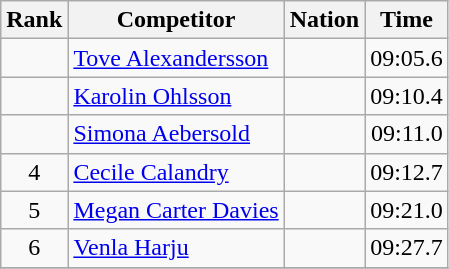<table class="wikitable sortable" style="text-align:left">
<tr>
<th data-sort-type="number">Rank</th>
<th class="unsortable">Competitor</th>
<th>Nation</th>
<th>Time</th>
</tr>
<tr>
<td style="text-align:center"></td>
<td><a href='#'>Tove Alexandersson</a></td>
<td></td>
<td style="text-align:right">09:05.6</td>
</tr>
<tr>
<td style="text-align:center"></td>
<td><a href='#'>Karolin Ohlsson</a></td>
<td></td>
<td style="text-align:right">09:10.4</td>
</tr>
<tr>
<td style="text-align:center"></td>
<td><a href='#'>Simona Aebersold</a></td>
<td></td>
<td style="text-align:right">09:11.0</td>
</tr>
<tr>
<td style="text-align:center">4</td>
<td><a href='#'>Cecile Calandry</a></td>
<td></td>
<td style="text-align:right">09:12.7</td>
</tr>
<tr>
<td style="text-align:center">5</td>
<td><a href='#'>Megan Carter Davies</a></td>
<td></td>
<td style="text-align:right">09:21.0</td>
</tr>
<tr>
<td style="text-align:center">6</td>
<td><a href='#'>Venla Harju</a></td>
<td></td>
<td style="text-align:right">09:27.7</td>
</tr>
<tr>
</tr>
</table>
